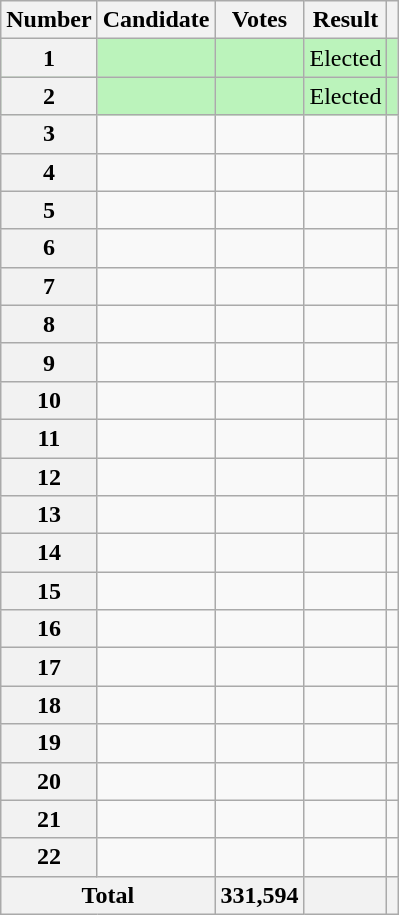<table class="wikitable sortable">
<tr>
<th scope="col">Number</th>
<th scope="col">Candidate</th>
<th scope="col">Votes</th>
<th scope="col">Result</th>
<th scope="col" class="unsortable"></th>
</tr>
<tr bgcolor=bbf3bb>
<th scope="row">1</th>
<td></td>
<td style="text-align:right"></td>
<td>Elected</td>
<td></td>
</tr>
<tr bgcolor=bbf3bb>
<th scope="row">2</th>
<td></td>
<td style="text-align:right"></td>
<td>Elected</td>
<td></td>
</tr>
<tr>
<th scope="row">3</th>
<td></td>
<td style="text-align:right"></td>
<td></td>
<td></td>
</tr>
<tr>
<th scope="row">4</th>
<td></td>
<td style="text-align:right"></td>
<td></td>
<td></td>
</tr>
<tr>
<th scope="row">5</th>
<td></td>
<td style="text-align:right"></td>
<td></td>
<td></td>
</tr>
<tr>
<th scope="row">6</th>
<td></td>
<td style="text-align:right"></td>
<td></td>
<td></td>
</tr>
<tr>
<th scope="row">7</th>
<td></td>
<td style="text-align:right"></td>
<td></td>
<td></td>
</tr>
<tr>
<th scope="row">8</th>
<td></td>
<td style="text-align:right"></td>
<td></td>
<td></td>
</tr>
<tr>
<th scope="row">9</th>
<td></td>
<td style="text-align:right"></td>
<td></td>
<td></td>
</tr>
<tr>
<th scope="row">10</th>
<td></td>
<td style="text-align:right"></td>
<td></td>
<td></td>
</tr>
<tr>
<th scope="row">11</th>
<td></td>
<td style="text-align:right"></td>
<td></td>
<td></td>
</tr>
<tr>
<th scope="row">12</th>
<td></td>
<td style="text-align:right"></td>
<td></td>
<td></td>
</tr>
<tr>
<th scope="row">13</th>
<td></td>
<td style="text-align:right"></td>
<td></td>
<td></td>
</tr>
<tr>
<th scope="row">14</th>
<td></td>
<td style="text-align:right"></td>
<td></td>
<td></td>
</tr>
<tr>
<th scope="row">15</th>
<td></td>
<td style="text-align:right"></td>
<td></td>
<td></td>
</tr>
<tr>
<th scope="row">16</th>
<td></td>
<td style="text-align:right"></td>
<td></td>
<td></td>
</tr>
<tr>
<th scope="row">17</th>
<td></td>
<td style="text-align:right"></td>
<td></td>
<td></td>
</tr>
<tr>
<th scope="row">18</th>
<td></td>
<td style="text-align:right"></td>
<td></td>
<td></td>
</tr>
<tr>
<th scope="row">19</th>
<td></td>
<td style="text-align:right"></td>
<td></td>
<td></td>
</tr>
<tr>
<th scope="row">20</th>
<td></td>
<td style="text-align:right"></td>
<td></td>
<td></td>
</tr>
<tr>
<th scope="row">21</th>
<td></td>
<td style="text-align:right"></td>
<td></td>
<td></td>
</tr>
<tr>
<th scope="row">22</th>
<td></td>
<td style="text-align:right"></td>
<td></td>
<td></td>
</tr>
<tr class="sortbottom">
<th scope="row" colspan="2">Total</th>
<th style="text-align:right">331,594</th>
<th></th>
<th></th>
</tr>
</table>
